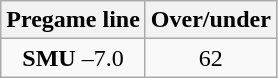<table class="wikitable">
<tr align="center">
<th style=>Pregame line</th>
<th style=>Over/under</th>
</tr>
<tr align="center">
<td><strong>SMU</strong> –7.0</td>
<td>62</td>
</tr>
</table>
